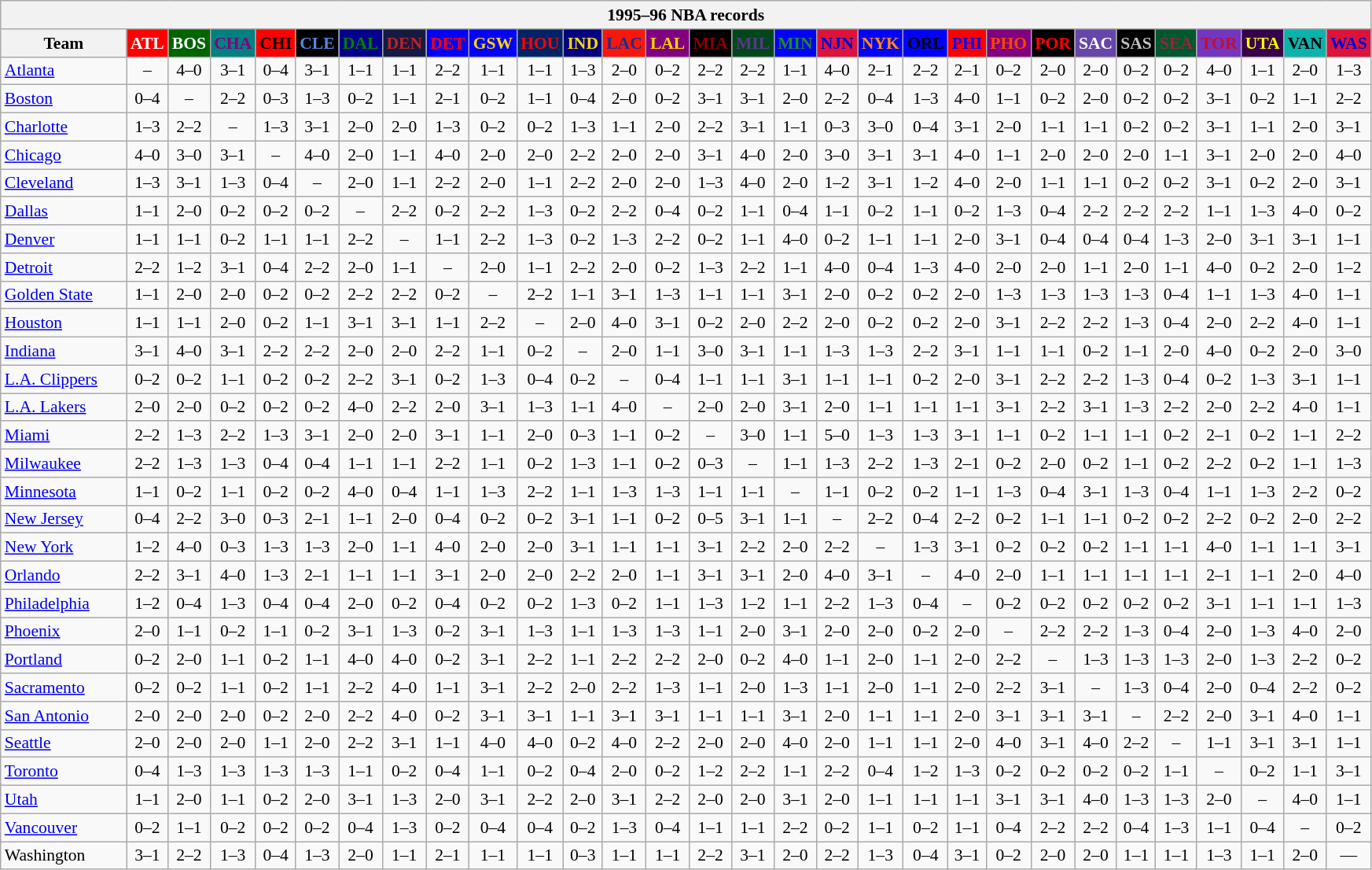<table class="wikitable" style="font-size:90%; text-align:center;">
<tr>
<th colspan=30>1995–96 NBA records</th>
</tr>
<tr>
<th width=100>Team</th>
<th style="background:#FF0000;color:#FFFFFF;width=35">ATL</th>
<th style="background:#006400;color:#FFFFFF;width=35">BOS</th>
<th style="background:#008080;color:#800080;width=35">CHA</th>
<th style="background:#FF0000;color:#000000;width=35">CHI</th>
<th style="background:#000000;color:#5787DC;width=35">CLE</th>
<th style="background:#00008B;color:#008000;width=35">DAL</th>
<th style="background:#141A44;color:#BC2224;width=35">DEN</th>
<th style="background:#0000FF;color:#FF0000;width=35">DET</th>
<th style="background:#0000FF;color:#FFD700;width=35">GSW</th>
<th style="background:#002366;color:#FF0000;width=35">HOU</th>
<th style="background:#000080;color:#FFD700;width=35">IND</th>
<th style="background:#F9160D;color:#1A2E8B;width=35">LAC</th>
<th style="background:#800080;color:#FFD700;width=35">LAL</th>
<th style="background:#000000;color:#8B0000;width=35">MIA</th>
<th style="background:#00471B;color:#5C378A;width=35">MIL</th>
<th style="background:#0000FF;color:#228B22;width=35">MIN</th>
<th style="background:#DC143C;color:#0000CD;width=35">NJN</th>
<th style="background:#0000FF;color:#FF8C00;width=35">NYK</th>
<th style="background:#0000FF;color:#000000;width=35">ORL</th>
<th style="background:#FF0000;color:#0000FF;width=35">PHI</th>
<th style="background:#800080;color:#FF4500;width=35">PHO</th>
<th style="background:#000000;color:#FF0000;width=35">POR</th>
<th style="background:#6846A8;color:#FFFFFF;width=35">SAC</th>
<th style="background:#000000;color:#C0C0C0;width=35">SAS</th>
<th style="background:#005831;color:#992634;width=35">SEA</th>
<th style="background:#7436BF;color:#BE0F34;width=35">TOR</th>
<th style="background:#36004A;color:#FFFF00;width=35">UTA</th>
<th style="background:#0CB2AC;color:#000000;width=35">VAN</th>
<th style="background:#DC143C;color:#0000CD;width=35">WAS</th>
</tr>
<tr>
<td style="text-align:left;"><a href='#'>Atlanta</a></td>
<td>–</td>
<td>4–0</td>
<td>3–1</td>
<td>0–4</td>
<td>3–1</td>
<td>1–1</td>
<td>1–1</td>
<td>2–2</td>
<td>1–1</td>
<td>1–1</td>
<td>1–3</td>
<td>2–0</td>
<td>0–2</td>
<td>2–2</td>
<td>2–2</td>
<td>1–1</td>
<td>4–0</td>
<td>2–1</td>
<td>2–2</td>
<td>2–1</td>
<td>0–2</td>
<td>2–0</td>
<td>2–0</td>
<td>0–2</td>
<td>0–2</td>
<td>4–0</td>
<td>1–1</td>
<td>2–0</td>
<td>1–3</td>
</tr>
<tr>
<td style="text-align:left;"><a href='#'>Boston</a></td>
<td>0–4</td>
<td>–</td>
<td>2–2</td>
<td>0–3</td>
<td>1–3</td>
<td>0–2</td>
<td>1–1</td>
<td>2–1</td>
<td>0–2</td>
<td>1–1</td>
<td>0–4</td>
<td>2–0</td>
<td>0–2</td>
<td>3–1</td>
<td>3–1</td>
<td>2–0</td>
<td>2–2</td>
<td>0–4</td>
<td>1–3</td>
<td>4–0</td>
<td>1–1</td>
<td>0–2</td>
<td>2–0</td>
<td>0–2</td>
<td>0–2</td>
<td>3–1</td>
<td>0–2</td>
<td>1–1</td>
<td>2–2</td>
</tr>
<tr>
<td style="text-align:left;"><a href='#'>Charlotte</a></td>
<td>1–3</td>
<td>2–2</td>
<td>–</td>
<td>1–3</td>
<td>3–1</td>
<td>2–0</td>
<td>2–0</td>
<td>1–3</td>
<td>0–2</td>
<td>0–2</td>
<td>1–3</td>
<td>1–1</td>
<td>2–0</td>
<td>2–2</td>
<td>3–1</td>
<td>1–1</td>
<td>0–3</td>
<td>3–0</td>
<td>0–4</td>
<td>3–1</td>
<td>2–0</td>
<td>1–1</td>
<td>1–1</td>
<td>0–2</td>
<td>0–2</td>
<td>3–1</td>
<td>1–1</td>
<td>2–0</td>
<td>3–1</td>
</tr>
<tr>
<td style="text-align:left;"><a href='#'>Chicago</a></td>
<td>4–0</td>
<td>3–0</td>
<td>3–1</td>
<td>–</td>
<td>4–0</td>
<td>2–0</td>
<td>1–1</td>
<td>4–0</td>
<td>2–0</td>
<td>2–0</td>
<td>2–2</td>
<td>2–0</td>
<td>2–0</td>
<td>3–1</td>
<td>4–0</td>
<td>2–0</td>
<td>3–0</td>
<td>3–1</td>
<td>3–1</td>
<td>4–0</td>
<td>1–1</td>
<td>2–0</td>
<td>2–0</td>
<td>2–0</td>
<td>1–1</td>
<td>3–1</td>
<td>2–0</td>
<td>2–0</td>
<td>4–0</td>
</tr>
<tr>
<td style="text-align:left;"><a href='#'>Cleveland</a></td>
<td>1–3</td>
<td>3–1</td>
<td>1–3</td>
<td>0–4</td>
<td>–</td>
<td>2–0</td>
<td>1–1</td>
<td>2–2</td>
<td>2–0</td>
<td>1–1</td>
<td>2–2</td>
<td>2–0</td>
<td>2–0</td>
<td>1–3</td>
<td>4–0</td>
<td>2–0</td>
<td>1–2</td>
<td>3–1</td>
<td>1–2</td>
<td>4–0</td>
<td>2–0</td>
<td>1–1</td>
<td>1–1</td>
<td>0–2</td>
<td>0–2</td>
<td>3–1</td>
<td>0–2</td>
<td>2–0</td>
<td>3–1</td>
</tr>
<tr>
<td style="text-align:left;"><a href='#'>Dallas</a></td>
<td>1–1</td>
<td>2–0</td>
<td>0–2</td>
<td>0–2</td>
<td>0–2</td>
<td>–</td>
<td>2–2</td>
<td>0–2</td>
<td>2–2</td>
<td>1–3</td>
<td>0–2</td>
<td>2–2</td>
<td>0–4</td>
<td>0–2</td>
<td>1–1</td>
<td>0–4</td>
<td>1–1</td>
<td>0–2</td>
<td>1–1</td>
<td>0–2</td>
<td>1–3</td>
<td>0–4</td>
<td>2–2</td>
<td>2–2</td>
<td>2–2</td>
<td>1–1</td>
<td>1–3</td>
<td>4–0</td>
<td>0–2</td>
</tr>
<tr>
<td style="text-align:left;"><a href='#'>Denver</a></td>
<td>1–1</td>
<td>1–1</td>
<td>0–2</td>
<td>1–1</td>
<td>1–1</td>
<td>2–2</td>
<td>–</td>
<td>1–1</td>
<td>2–2</td>
<td>1–3</td>
<td>0–2</td>
<td>1–3</td>
<td>2–2</td>
<td>0–2</td>
<td>1–1</td>
<td>4–0</td>
<td>0–2</td>
<td>1–1</td>
<td>1–1</td>
<td>2–0</td>
<td>3–1</td>
<td>0–4</td>
<td>0–4</td>
<td>0–4</td>
<td>1–3</td>
<td>2–0</td>
<td>3–1</td>
<td>3–1</td>
<td>1–1</td>
</tr>
<tr>
<td style="text-align:left;"><a href='#'>Detroit</a></td>
<td>2–2</td>
<td>1–2</td>
<td>3–1</td>
<td>0–4</td>
<td>2–2</td>
<td>2–0</td>
<td>1–1</td>
<td>–</td>
<td>2–0</td>
<td>1–1</td>
<td>2–2</td>
<td>2–0</td>
<td>0–2</td>
<td>1–3</td>
<td>2–2</td>
<td>1–1</td>
<td>4–0</td>
<td>0–4</td>
<td>1–3</td>
<td>4–0</td>
<td>2–0</td>
<td>2–0</td>
<td>1–1</td>
<td>2–0</td>
<td>1–1</td>
<td>4–0</td>
<td>0–2</td>
<td>2–0</td>
<td>1–2</td>
</tr>
<tr>
<td style="text-align:left;"><a href='#'>Golden State</a></td>
<td>1–1</td>
<td>2–0</td>
<td>2–0</td>
<td>0–2</td>
<td>0–2</td>
<td>2–2</td>
<td>2–2</td>
<td>0–2</td>
<td>–</td>
<td>2–2</td>
<td>1–1</td>
<td>3–1</td>
<td>1–3</td>
<td>1–1</td>
<td>1–1</td>
<td>3–1</td>
<td>2–0</td>
<td>0–2</td>
<td>0–2</td>
<td>2–0</td>
<td>1–3</td>
<td>1–3</td>
<td>1–3</td>
<td>1–3</td>
<td>0–4</td>
<td>1–1</td>
<td>1–3</td>
<td>4–0</td>
<td>1–1</td>
</tr>
<tr>
<td style="text-align:left;"><a href='#'>Houston</a></td>
<td>1–1</td>
<td>1–1</td>
<td>2–0</td>
<td>0–2</td>
<td>1–1</td>
<td>3–1</td>
<td>3–1</td>
<td>1–1</td>
<td>2–2</td>
<td>–</td>
<td>2–0</td>
<td>4–0</td>
<td>3–1</td>
<td>0–2</td>
<td>2–0</td>
<td>2–2</td>
<td>2–0</td>
<td>0–2</td>
<td>0–2</td>
<td>2–0</td>
<td>3–1</td>
<td>2–2</td>
<td>2–2</td>
<td>1–3</td>
<td>0–4</td>
<td>2–0</td>
<td>2–2</td>
<td>4–0</td>
<td>1–1</td>
</tr>
<tr>
<td style="text-align:left;"><a href='#'>Indiana</a></td>
<td>3–1</td>
<td>4–0</td>
<td>3–1</td>
<td>2–2</td>
<td>2–2</td>
<td>2–0</td>
<td>2–0</td>
<td>2–2</td>
<td>1–1</td>
<td>0–2</td>
<td>–</td>
<td>2–0</td>
<td>1–1</td>
<td>3–0</td>
<td>3–1</td>
<td>1–1</td>
<td>1–3</td>
<td>1–3</td>
<td>2–2</td>
<td>3–1</td>
<td>1–1</td>
<td>1–1</td>
<td>0–2</td>
<td>1–1</td>
<td>2–0</td>
<td>4–0</td>
<td>0–2</td>
<td>2–0</td>
<td>3–0</td>
</tr>
<tr>
<td style="text-align:left;"><a href='#'>L.A. Clippers</a></td>
<td>0–2</td>
<td>0–2</td>
<td>1–1</td>
<td>0–2</td>
<td>0–2</td>
<td>2–2</td>
<td>3–1</td>
<td>0–2</td>
<td>1–3</td>
<td>0–4</td>
<td>0–2</td>
<td>–</td>
<td>0–4</td>
<td>1–1</td>
<td>1–1</td>
<td>3–1</td>
<td>1–1</td>
<td>1–1</td>
<td>0–2</td>
<td>2–0</td>
<td>3–1</td>
<td>2–2</td>
<td>2–2</td>
<td>1–3</td>
<td>0–4</td>
<td>0–2</td>
<td>1–3</td>
<td>3–1</td>
<td>1–1</td>
</tr>
<tr>
<td style="text-align:left;"><a href='#'>L.A. Lakers</a></td>
<td>2–0</td>
<td>2–0</td>
<td>0–2</td>
<td>0–2</td>
<td>0–2</td>
<td>4–0</td>
<td>2–2</td>
<td>2–0</td>
<td>3–1</td>
<td>1–3</td>
<td>1–1</td>
<td>4–0</td>
<td>–</td>
<td>2–0</td>
<td>2–0</td>
<td>3–1</td>
<td>2–0</td>
<td>1–1</td>
<td>1–1</td>
<td>1–1</td>
<td>3–1</td>
<td>2–2</td>
<td>3–1</td>
<td>1–3</td>
<td>2–2</td>
<td>2–0</td>
<td>2–2</td>
<td>4–0</td>
<td>1–1</td>
</tr>
<tr>
<td style="text-align:left;"><a href='#'>Miami</a></td>
<td>2–2</td>
<td>1–3</td>
<td>2–2</td>
<td>1–3</td>
<td>3–1</td>
<td>2–0</td>
<td>2–0</td>
<td>3–1</td>
<td>1–1</td>
<td>2–0</td>
<td>0–3</td>
<td>1–1</td>
<td>0–2</td>
<td>–</td>
<td>3–0</td>
<td>1–1</td>
<td>5–0</td>
<td>1–3</td>
<td>1–3</td>
<td>3–1</td>
<td>1–1</td>
<td>0–2</td>
<td>1–1</td>
<td>1–1</td>
<td>0–2</td>
<td>2–1</td>
<td>0–2</td>
<td>1–1</td>
<td>2–2</td>
</tr>
<tr>
<td style="text-align:left;"><a href='#'>Milwaukee</a></td>
<td>2–2</td>
<td>1–3</td>
<td>1–3</td>
<td>0–4</td>
<td>0–4</td>
<td>1–1</td>
<td>1–1</td>
<td>2–2</td>
<td>1–1</td>
<td>0–2</td>
<td>1–3</td>
<td>1–1</td>
<td>0–2</td>
<td>0–3</td>
<td>–</td>
<td>1–1</td>
<td>1–3</td>
<td>2–2</td>
<td>1–3</td>
<td>2–1</td>
<td>0–2</td>
<td>2–0</td>
<td>0–2</td>
<td>1–1</td>
<td>0–2</td>
<td>2–2</td>
<td>0–2</td>
<td>1–1</td>
<td>1–3</td>
</tr>
<tr>
<td style="text-align:left;"><a href='#'>Minnesota</a></td>
<td>1–1</td>
<td>0–2</td>
<td>1–1</td>
<td>0–2</td>
<td>0–2</td>
<td>4–0</td>
<td>0–4</td>
<td>1–1</td>
<td>1–3</td>
<td>2–2</td>
<td>1–1</td>
<td>1–3</td>
<td>1–3</td>
<td>1–1</td>
<td>1–1</td>
<td>–</td>
<td>1–1</td>
<td>0–2</td>
<td>0–2</td>
<td>1–1</td>
<td>1–3</td>
<td>0–4</td>
<td>3–1</td>
<td>1–3</td>
<td>0–4</td>
<td>1–1</td>
<td>1–3</td>
<td>2–2</td>
<td>0–2</td>
</tr>
<tr>
<td style="text-align:left;"><a href='#'>New Jersey</a></td>
<td>0–4</td>
<td>2–2</td>
<td>3–0</td>
<td>0–3</td>
<td>2–1</td>
<td>1–1</td>
<td>2–0</td>
<td>0–4</td>
<td>0–2</td>
<td>0–2</td>
<td>3–1</td>
<td>1–1</td>
<td>0–2</td>
<td>0–5</td>
<td>3–1</td>
<td>1–1</td>
<td>–</td>
<td>2–2</td>
<td>0–4</td>
<td>2–2</td>
<td>0–2</td>
<td>1–1</td>
<td>1–1</td>
<td>0–2</td>
<td>0–2</td>
<td>2–2</td>
<td>0–2</td>
<td>2–0</td>
<td>2–2</td>
</tr>
<tr>
<td style="text-align:left;"><a href='#'>New York</a></td>
<td>1–2</td>
<td>4–0</td>
<td>0–3</td>
<td>1–3</td>
<td>1–3</td>
<td>2–0</td>
<td>1–1</td>
<td>4–0</td>
<td>2–0</td>
<td>2–0</td>
<td>3–1</td>
<td>1–1</td>
<td>1–1</td>
<td>3–1</td>
<td>2–2</td>
<td>2–0</td>
<td>2–2</td>
<td>–</td>
<td>1–3</td>
<td>3–1</td>
<td>0–2</td>
<td>0–2</td>
<td>0–2</td>
<td>1–1</td>
<td>1–1</td>
<td>4–0</td>
<td>1–1</td>
<td>1–1</td>
<td>3–1</td>
</tr>
<tr>
<td style="text-align:left;"><a href='#'>Orlando</a></td>
<td>2–2</td>
<td>3–1</td>
<td>4–0</td>
<td>1–3</td>
<td>2–1</td>
<td>1–1</td>
<td>1–1</td>
<td>3–1</td>
<td>2–0</td>
<td>2–0</td>
<td>2–2</td>
<td>2–0</td>
<td>1–1</td>
<td>3–1</td>
<td>3–1</td>
<td>2–0</td>
<td>4–0</td>
<td>3–1</td>
<td>–</td>
<td>4–0</td>
<td>2–0</td>
<td>1–1</td>
<td>1–1</td>
<td>1–1</td>
<td>1–1</td>
<td>2–1</td>
<td>1–1</td>
<td>2–0</td>
<td>4–0</td>
</tr>
<tr>
<td style="text-align:left;"><a href='#'>Philadelphia</a></td>
<td>1–2</td>
<td>0–4</td>
<td>1–3</td>
<td>0–4</td>
<td>0–4</td>
<td>2–0</td>
<td>0–2</td>
<td>0–4</td>
<td>0–2</td>
<td>0–2</td>
<td>1–3</td>
<td>0–2</td>
<td>1–1</td>
<td>1–3</td>
<td>1–2</td>
<td>1–1</td>
<td>2–2</td>
<td>1–3</td>
<td>0–4</td>
<td>–</td>
<td>0–2</td>
<td>0–2</td>
<td>0–2</td>
<td>0–2</td>
<td>0–2</td>
<td>3–1</td>
<td>1–1</td>
<td>1–1</td>
<td>1–3</td>
</tr>
<tr>
<td style="text-align:left;"><a href='#'>Phoenix</a></td>
<td>2–0</td>
<td>1–1</td>
<td>0–2</td>
<td>1–1</td>
<td>0–2</td>
<td>3–1</td>
<td>1–3</td>
<td>0–2</td>
<td>3–1</td>
<td>1–3</td>
<td>1–1</td>
<td>1–3</td>
<td>1–3</td>
<td>1–1</td>
<td>2–0</td>
<td>3–1</td>
<td>2–0</td>
<td>2–0</td>
<td>0–2</td>
<td>2–0</td>
<td>–</td>
<td>2–2</td>
<td>2–2</td>
<td>1–3</td>
<td>0–4</td>
<td>2–0</td>
<td>1–3</td>
<td>4–0</td>
<td>2–0</td>
</tr>
<tr>
<td style="text-align:left;"><a href='#'>Portland</a></td>
<td>0–2</td>
<td>2–0</td>
<td>1–1</td>
<td>0–2</td>
<td>1–1</td>
<td>4–0</td>
<td>4–0</td>
<td>0–2</td>
<td>3–1</td>
<td>2–2</td>
<td>1–1</td>
<td>2–2</td>
<td>2–2</td>
<td>2–0</td>
<td>0–2</td>
<td>4–0</td>
<td>1–1</td>
<td>2–0</td>
<td>1–1</td>
<td>2–0</td>
<td>2–2</td>
<td>–</td>
<td>1–3</td>
<td>1–3</td>
<td>1–3</td>
<td>2–0</td>
<td>1–3</td>
<td>2–2</td>
<td>0–2</td>
</tr>
<tr>
<td style="text-align:left;"><a href='#'>Sacramento</a></td>
<td>0–2</td>
<td>0–2</td>
<td>1–1</td>
<td>0–2</td>
<td>1–1</td>
<td>2–2</td>
<td>4–0</td>
<td>1–1</td>
<td>3–1</td>
<td>2–2</td>
<td>2–0</td>
<td>2–2</td>
<td>1–3</td>
<td>1–1</td>
<td>2–0</td>
<td>1–3</td>
<td>1–1</td>
<td>2–0</td>
<td>1–1</td>
<td>2–0</td>
<td>2–2</td>
<td>3–1</td>
<td>–</td>
<td>1–3</td>
<td>0–4</td>
<td>2–0</td>
<td>0–4</td>
<td>2–2</td>
<td>0–2</td>
</tr>
<tr>
<td style="text-align:left;"><a href='#'>San Antonio</a></td>
<td>2–0</td>
<td>2–0</td>
<td>2–0</td>
<td>0–2</td>
<td>2–0</td>
<td>2–2</td>
<td>4–0</td>
<td>0–2</td>
<td>3–1</td>
<td>3–1</td>
<td>1–1</td>
<td>3–1</td>
<td>3–1</td>
<td>1–1</td>
<td>1–1</td>
<td>3–1</td>
<td>2–0</td>
<td>1–1</td>
<td>1–1</td>
<td>2–0</td>
<td>3–1</td>
<td>3–1</td>
<td>3–1</td>
<td>–</td>
<td>2–2</td>
<td>2–0</td>
<td>3–1</td>
<td>4–0</td>
<td>1–1</td>
</tr>
<tr>
<td style="text-align:left;"><a href='#'>Seattle</a></td>
<td>2–0</td>
<td>2–0</td>
<td>2–0</td>
<td>1–1</td>
<td>2–0</td>
<td>2–2</td>
<td>3–1</td>
<td>1–1</td>
<td>4–0</td>
<td>4–0</td>
<td>0–2</td>
<td>4–0</td>
<td>2–2</td>
<td>2–0</td>
<td>2–0</td>
<td>4–0</td>
<td>2–0</td>
<td>1–1</td>
<td>1–1</td>
<td>2–0</td>
<td>4–0</td>
<td>3–1</td>
<td>4–0</td>
<td>2–2</td>
<td>–</td>
<td>1–1</td>
<td>3–1</td>
<td>3–1</td>
<td>1–1</td>
</tr>
<tr>
<td style="text-align:left;"><a href='#'>Toronto</a></td>
<td>0–4</td>
<td>1–3</td>
<td>1–3</td>
<td>1–3</td>
<td>1–3</td>
<td>1–1</td>
<td>0–2</td>
<td>0–4</td>
<td>1–1</td>
<td>0–2</td>
<td>0–4</td>
<td>2–0</td>
<td>0–2</td>
<td>1–2</td>
<td>2–2</td>
<td>1–1</td>
<td>2–2</td>
<td>0–4</td>
<td>1–2</td>
<td>1–3</td>
<td>0–2</td>
<td>0–2</td>
<td>0–2</td>
<td>0–2</td>
<td>1–1</td>
<td>–</td>
<td>0–2</td>
<td>1–1</td>
<td>3–1</td>
</tr>
<tr>
<td style="text-align:left;"><a href='#'>Utah</a></td>
<td>1–1</td>
<td>2–0</td>
<td>1–1</td>
<td>0–2</td>
<td>2–0</td>
<td>3–1</td>
<td>1–3</td>
<td>2–0</td>
<td>3–1</td>
<td>2–2</td>
<td>2–0</td>
<td>3–1</td>
<td>2–2</td>
<td>2–0</td>
<td>2–0</td>
<td>3–1</td>
<td>2–0</td>
<td>1–1</td>
<td>1–1</td>
<td>1–1</td>
<td>3–1</td>
<td>3–1</td>
<td>4–0</td>
<td>1–3</td>
<td>1–3</td>
<td>2–0</td>
<td>–</td>
<td>4–0</td>
<td>1–1</td>
</tr>
<tr>
<td style="text-align:left;"><a href='#'>Vancouver</a></td>
<td>0–2</td>
<td>1–1</td>
<td>0–2</td>
<td>0–2</td>
<td>0–2</td>
<td>0–4</td>
<td>1–3</td>
<td>0–2</td>
<td>0–4</td>
<td>0–4</td>
<td>0–2</td>
<td>1–3</td>
<td>0–4</td>
<td>1–1</td>
<td>1–1</td>
<td>2–2</td>
<td>0–2</td>
<td>1–1</td>
<td>0–2</td>
<td>1–1</td>
<td>0–4</td>
<td>2–2</td>
<td>2–2</td>
<td>0–4</td>
<td>1–3</td>
<td>1–1</td>
<td>0–4</td>
<td>–</td>
<td>0–2</td>
</tr>
<tr>
<td style="text-align:left;">Washington</td>
<td>3–1</td>
<td>2–2</td>
<td>1–3</td>
<td>0–4</td>
<td>1–3</td>
<td>2–0</td>
<td>1–1</td>
<td>2–1</td>
<td>1–1</td>
<td>1–1</td>
<td>0–3</td>
<td>1–1</td>
<td>1–1</td>
<td>2–2</td>
<td>3–1</td>
<td>2–0</td>
<td>2–2</td>
<td>1–3</td>
<td>0–4</td>
<td>3–1</td>
<td>0–2</td>
<td>2–0</td>
<td>2–0</td>
<td>1–1</td>
<td>1–1</td>
<td>1–3</td>
<td>1–1</td>
<td>2–0</td>
<td>—</td>
</tr>
</table>
